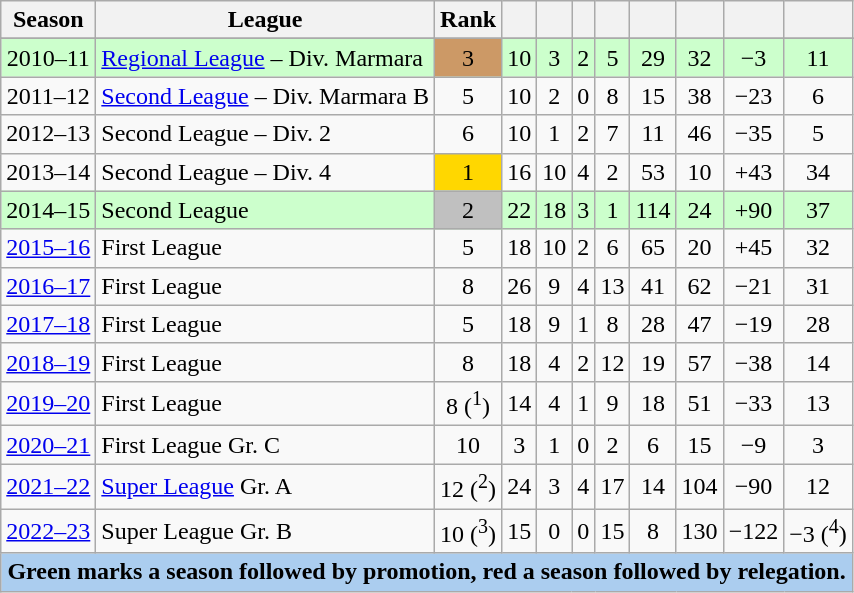<table class="wikitable">
<tr>
<th>Season</th>
<th>League</th>
<th>Rank</th>
<th></th>
<th></th>
<th></th>
<th></th>
<th></th>
<th></th>
<th></th>
<th></th>
</tr>
<tr align=center>
</tr>
<tr align=center bgcolor=#cfc>
<td>2010–11</td>
<td align=left><a href='#'>Regional League</a> – Div. Marmara</td>
<td bgcolor=cc9966>3</td>
<td>10</td>
<td>3</td>
<td>2</td>
<td>5</td>
<td>29</td>
<td>32</td>
<td>−3</td>
<td>11</td>
</tr>
<tr align=center>
<td>2011–12</td>
<td align=left><a href='#'>Second League</a> – Div. Marmara B</td>
<td>5</td>
<td>10</td>
<td>2</td>
<td>0</td>
<td>8</td>
<td>15</td>
<td>38</td>
<td>−23</td>
<td>6</td>
</tr>
<tr align=center>
<td>2012–13</td>
<td align=left>Second League – Div. 2</td>
<td>6</td>
<td>10</td>
<td>1</td>
<td>2</td>
<td>7</td>
<td>11</td>
<td>46</td>
<td>−35</td>
<td>5</td>
</tr>
<tr align=center>
<td>2013–14</td>
<td align=left>Second League – Div. 4</td>
<td bgcolor=gold>1</td>
<td>16</td>
<td>10</td>
<td>4</td>
<td>2</td>
<td>53</td>
<td>10</td>
<td>+43</td>
<td>34</td>
</tr>
<tr align=center bgcolor=#cfc>
<td>2014–15</td>
<td align=left>Second League</td>
<td bgcolor=silver>2</td>
<td>22</td>
<td>18</td>
<td>3</td>
<td>1</td>
<td>114</td>
<td>24</td>
<td>+90</td>
<td>37</td>
</tr>
<tr align=center>
<td><a href='#'>2015–16</a></td>
<td align=left>First League</td>
<td>5</td>
<td>18</td>
<td>10</td>
<td>2</td>
<td>6</td>
<td>65</td>
<td>20</td>
<td>+45</td>
<td>32</td>
</tr>
<tr align=center>
<td><a href='#'>2016–17</a></td>
<td align=left>First League</td>
<td>8</td>
<td>26</td>
<td>9</td>
<td>4</td>
<td>13</td>
<td>41</td>
<td>62</td>
<td>−21</td>
<td>31</td>
</tr>
<tr align=center>
<td><a href='#'>2017–18</a></td>
<td align=left>First League</td>
<td>5</td>
<td>18</td>
<td>9</td>
<td>1</td>
<td>8</td>
<td>28</td>
<td>47</td>
<td>−19</td>
<td>28</td>
</tr>
<tr align=center>
<td><a href='#'>2018–19</a></td>
<td align=left>First League</td>
<td>8</td>
<td>18</td>
<td>4</td>
<td>2</td>
<td>12</td>
<td>19</td>
<td>57</td>
<td>−38</td>
<td>14</td>
</tr>
<tr align=center>
<td><a href='#'>2019–20</a></td>
<td align=left>First League</td>
<td>8 (<sup>1</sup>)</td>
<td>14</td>
<td>4</td>
<td>1</td>
<td>9</td>
<td>18</td>
<td>51</td>
<td>−33</td>
<td>13</td>
</tr>
<tr align=center>
<td><a href='#'>2020–21</a></td>
<td align=left>First League Gr. C</td>
<td>10</td>
<td>3</td>
<td>1</td>
<td>0</td>
<td>2</td>
<td>6</td>
<td>15</td>
<td>−9</td>
<td>3</td>
</tr>
<tr align=center>
<td><a href='#'>2021–22</a></td>
<td align=left><a href='#'>Super League</a> Gr. A</td>
<td>12 (<sup>2</sup>)</td>
<td>24</td>
<td>3</td>
<td>4</td>
<td>17</td>
<td>14</td>
<td>104</td>
<td>−90</td>
<td>12</td>
</tr>
<tr align=center>
<td><a href='#'>2022–23</a></td>
<td align=left>Super League Gr. B</td>
<td>10 (<sup>3</sup>)</td>
<td>15</td>
<td>0</td>
<td>0</td>
<td>15</td>
<td>8</td>
<td>130</td>
<td>−122</td>
<td>−3 (<sup>4</sup>)</td>
</tr>
<tr bgcolor=#abcdef>
<td colspan=11 align=center><strong>Green marks a season followed by promotion, red a season followed by relegation.</strong></td>
</tr>
</table>
